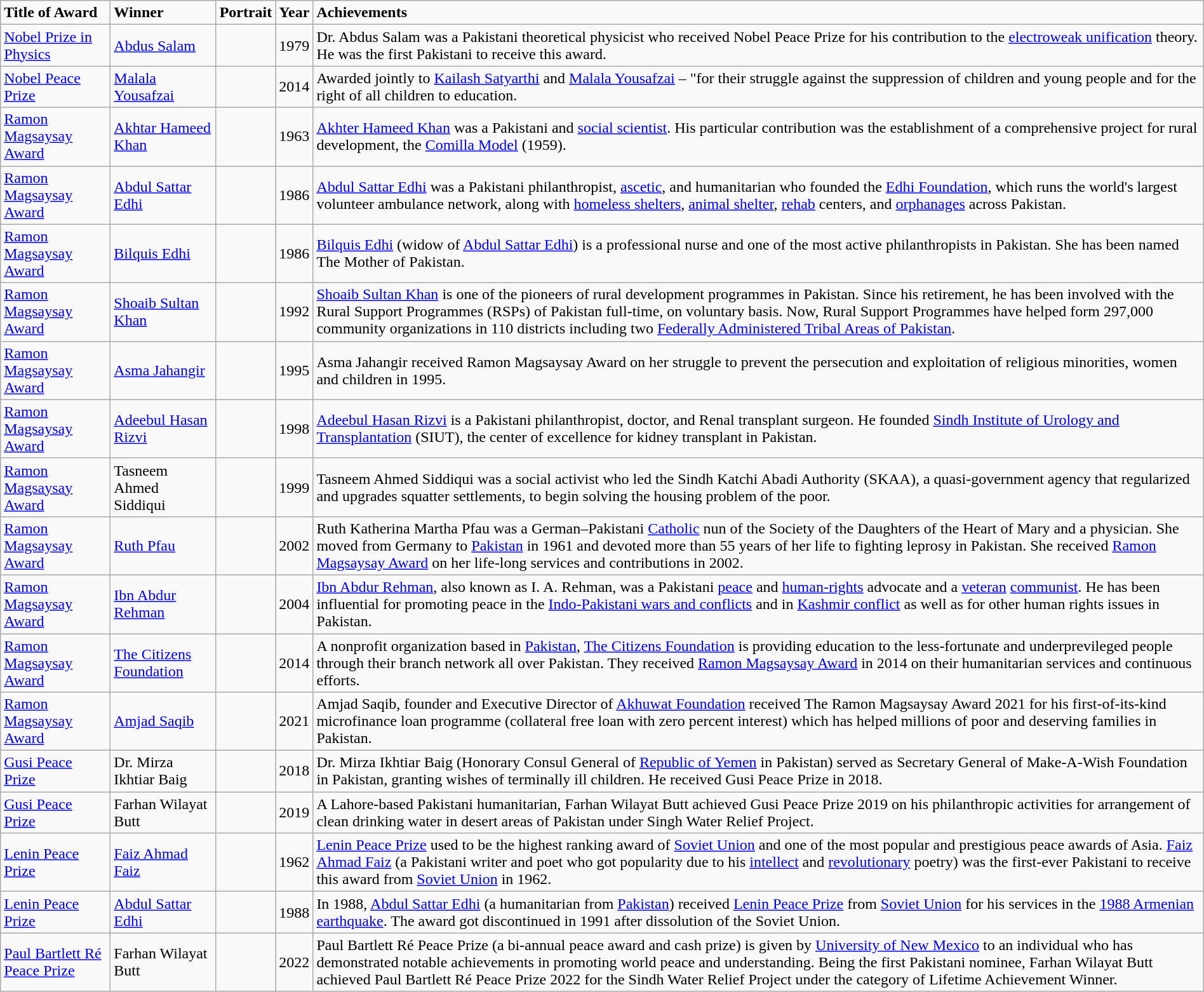<table class='wikitable sortable' style="width:100%">
<tr>
<td><strong>Title of Award</strong></td>
<td><strong>Winner</strong></td>
<td><strong>Portrait</strong></td>
<td><strong>Year</strong></td>
<td><strong>Achievements</strong></td>
</tr>
<tr>
<td><a href='#'>Nobel Prize in Physics</a></td>
<td><a href='#'>Abdus Salam</a></td>
<td></td>
<td>1979</td>
<td>Dr. Abdus Salam was a Pakistani theoretical physicist who received Nobel Peace Prize for his contribution to the <a href='#'>electroweak unification</a> theory. He was the first Pakistani to receive this award.</td>
</tr>
<tr>
<td><a href='#'>Nobel Peace Prize</a></td>
<td><a href='#'>Malala Yousafzai</a></td>
<td></td>
<td>2014</td>
<td>Awarded jointly to <a href='#'>Kailash Satyarthi</a> and <a href='#'>Malala Yousafzai</a> – "for their struggle against the suppression of children and young people and for the right of all children to education.</td>
</tr>
<tr>
<td><a href='#'>Ramon Magsaysay Award</a></td>
<td><a href='#'>Akhtar Hameed Khan</a></td>
<td></td>
<td>1963</td>
<td><a href='#'>Akhter Hameed Khan</a> was a Pakistani and <a href='#'>social scientist</a>. His particular contribution was the establishment of a comprehensive project for rural development, the <a href='#'>Comilla Model</a> (1959).</td>
</tr>
<tr>
<td><a href='#'>Ramon Magsaysay Award</a></td>
<td><a href='#'>Abdul Sattar Edhi</a></td>
<td></td>
<td>1986</td>
<td><a href='#'>Abdul Sattar Edhi</a> was a Pakistani philanthropist, <a href='#'>ascetic</a>, and humanitarian who founded the <a href='#'>Edhi Foundation</a>, which runs the world's largest volunteer ambulance network, along with <a href='#'>homeless shelters</a>, <a href='#'>animal shelter</a>, <a href='#'>rehab</a> centers, and <a href='#'>orphanages</a> across Pakistan.</td>
</tr>
<tr>
<td><a href='#'>Ramon Magsaysay Award</a></td>
<td><a href='#'>Bilquis Edhi</a></td>
<td></td>
<td>1986</td>
<td><a href='#'>Bilquis Edhi</a> (widow of <a href='#'>Abdul Sattar Edhi</a>) is a professional nurse and one of the most active philanthropists in Pakistan. She has been named The Mother of Pakistan.</td>
</tr>
<tr>
<td><a href='#'>Ramon Magsaysay Award</a></td>
<td><a href='#'>Shoaib Sultan Khan</a></td>
<td></td>
<td>1992</td>
<td><a href='#'>Shoaib Sultan Khan</a> is one of the pioneers of rural development programmes in Pakistan. Since his retirement, he has been involved with the Rural Support Programmes (RSPs) of Pakistan full-time, on voluntary basis. Now, Rural Support Programmes have helped form 297,000 community organizations in 110 districts including two <a href='#'>Federally Administered Tribal Areas of Pakistan</a>.</td>
</tr>
<tr>
<td><a href='#'>Ramon Magsaysay Award</a></td>
<td><a href='#'>Asma Jahangir</a></td>
<td></td>
<td>1995</td>
<td>Asma Jahangir received Ramon Magsaysay Award on her struggle to prevent the persecution and exploitation of religious minorities, women and children in 1995.</td>
</tr>
<tr>
<td><a href='#'>Ramon Magsaysay Award</a></td>
<td><a href='#'>Adeebul Hasan Rizvi</a></td>
<td></td>
<td>1998</td>
<td><a href='#'>Adeebul Hasan Rizvi</a> is a Pakistani philanthropist, doctor, and Renal transplant surgeon. He founded <a href='#'>Sindh Institute of Urology and Transplantation</a> (SIUT), the center of excellence for kidney transplant in Pakistan.</td>
</tr>
<tr>
<td><a href='#'>Ramon Magsaysay Award</a></td>
<td>Tasneem Ahmed Siddiqui</td>
<td></td>
<td>1999</td>
<td>Tasneem Ahmed Siddiqui was a social activist who led the Sindh Katchi Abadi Authority (SKAA), a quasi-government agency that regularized and upgrades squatter settlements, to begin solving the housing problem of the poor.</td>
</tr>
<tr>
<td><a href='#'>Ramon Magsaysay Award</a></td>
<td><a href='#'>Ruth Pfau</a></td>
<td></td>
<td>2002</td>
<td>Ruth Katherina Martha Pfau was a German–Pakistani <a href='#'>Catholic</a> nun of the Society of the Daughters of the Heart of Mary and a physician. She moved from Germany to <a href='#'>Pakistan</a> in 1961 and devoted more than 55 years of her life to fighting leprosy in Pakistan. She received <a href='#'>Ramon Magsaysay Award</a> on her life-long services and contributions in 2002.</td>
</tr>
<tr>
<td><a href='#'>Ramon Magsaysay Award</a></td>
<td><a href='#'>Ibn Abdur Rehman</a></td>
<td></td>
<td>2004</td>
<td><a href='#'>Ibn Abdur Rehman</a>, also known as I. A. Rehman, was a Pakistani <a href='#'>peace</a> and <a href='#'>human-rights</a> advocate and a <a href='#'>veteran</a> <a href='#'>communist</a>. He has been influential for promoting peace in the <a href='#'>Indo-Pakistani wars and conflicts</a> and in <a href='#'>Kashmir conflict</a> as well as for other human rights issues in Pakistan.</td>
</tr>
<tr>
<td><a href='#'>Ramon Magsaysay Award</a></td>
<td><a href='#'>The Citizens Foundation</a></td>
<td></td>
<td>2014</td>
<td>A nonprofit organization based in <a href='#'>Pakistan</a>, <a href='#'>The Citizens Foundation</a> is providing education to the less-fortunate and underprevileged people through their branch network all over Pakistan. They received <a href='#'>Ramon Magsaysay Award</a> in 2014 on their humanitarian services and continuous efforts.</td>
</tr>
<tr>
<td><a href='#'>Ramon Magsaysay Award</a></td>
<td><a href='#'>Amjad Saqib</a></td>
<td></td>
<td>2021</td>
<td>Amjad Saqib, founder and Executive Director of <a href='#'>Akhuwat Foundation</a> received The Ramon Magsaysay Award 2021 for his first-of-its-kind microfinance loan programme (collateral free loan with zero percent interest) which has helped millions of poor and deserving families in Pakistan.</td>
</tr>
<tr>
<td><a href='#'>Gusi Peace Prize</a></td>
<td>Dr. Mirza Ikhtiar Baig</td>
<td></td>
<td>2018</td>
<td>Dr. Mirza Ikhtiar Baig (Honorary Consul General of <a href='#'>Republic of Yemen</a> in Pakistan) served as Secretary General of Make-A-Wish Foundation in Pakistan, granting wishes of terminally ill children. He received Gusi Peace Prize in 2018.</td>
</tr>
<tr>
<td><a href='#'>Gusi Peace Prize</a></td>
<td>Farhan Wilayat Butt</td>
<td></td>
<td>2019</td>
<td>A Lahore-based Pakistani humanitarian, Farhan Wilayat Butt achieved Gusi Peace Prize 2019 on his philanthropic activities for arrangement of clean drinking water in desert areas of Pakistan under Singh Water Relief Project.</td>
</tr>
<tr>
<td><a href='#'>Lenin Peace Prize</a></td>
<td><a href='#'>Faiz Ahmad Faiz</a></td>
<td></td>
<td>1962</td>
<td><a href='#'>Lenin Peace Prize</a> used to be the highest ranking award of <a href='#'>Soviet Union</a> and one of the most popular and prestigious peace awards of Asia. <a href='#'>Faiz Ahmad Faiz</a> (a Pakistani writer and poet who got popularity due to his <a href='#'>intellect</a> and <a href='#'>revolutionary</a> poetry) was the first-ever Pakistani to receive this award from <a href='#'>Soviet Union</a> in 1962.</td>
</tr>
<tr>
<td><a href='#'>Lenin Peace Prize</a></td>
<td><a href='#'>Abdul Sattar Edhi</a></td>
<td></td>
<td>1988</td>
<td>In 1988, <a href='#'>Abdul Sattar Edhi</a> (a humanitarian from <a href='#'>Pakistan</a>) received <a href='#'>Lenin Peace Prize</a> from <a href='#'>Soviet Union</a> for his services in the <a href='#'>1988 Armenian earthquake</a>. The award got discontinued in 1991 after dissolution of the Soviet Union.</td>
</tr>
<tr>
<td><a href='#'>Paul Bartlett Ré Peace Prize</a></td>
<td>Farhan Wilayat Butt</td>
<td></td>
<td>2022</td>
<td>Paul Bartlett Ré Peace Prize (a bi-annual peace award and cash prize) is given by <a href='#'>University of New Mexico</a> to an individual who has demonstrated notable achievements in promoting world peace and understanding. Being the first Pakistani nominee, Farhan Wilayat Butt achieved Paul Bartlett Ré Peace Prize 2022 for the Sindh Water Relief Project under the category of Lifetime Achievement Winner.</td>
</tr>
</table>
